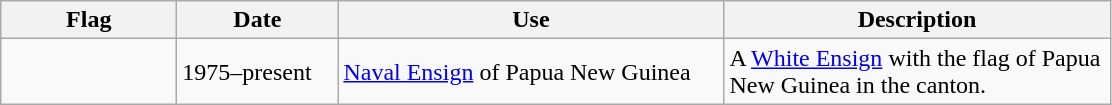<table class="wikitable">
<tr>
<th style="width:110px;">Flag</th>
<th style="width:100px;">Date</th>
<th style="width:250px;">Use</th>
<th style="width:250px;">Description</th>
</tr>
<tr>
<td></td>
<td>1975–present</td>
<td><a href='#'>Naval Ensign</a> of Papua New Guinea</td>
<td>A <a href='#'>White Ensign</a> with the flag of Papua New Guinea in the canton.</td>
</tr>
</table>
